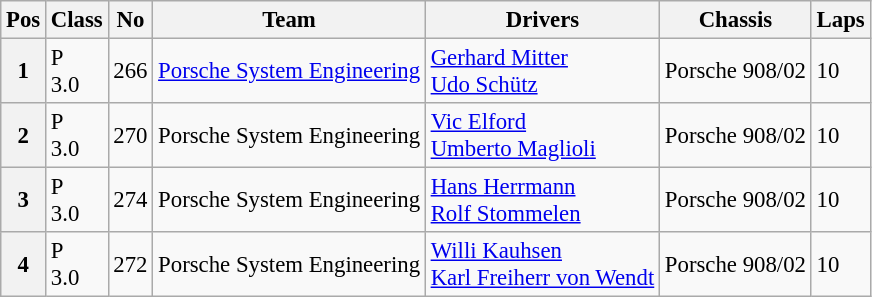<table class="wikitable" style="font-size: 95%;">
<tr>
<th>Pos</th>
<th>Class</th>
<th>No</th>
<th>Team</th>
<th>Drivers</th>
<th>Chassis</th>
<th>Laps</th>
</tr>
<tr style=>
<th>1</th>
<td>P<br>3.0</td>
<td>266</td>
<td><a href='#'>Porsche System Engineering</a></td>
<td> <a href='#'>Gerhard Mitter</a><br> <a href='#'>Udo Schütz</a></td>
<td>Porsche 908/02</td>
<td>10</td>
</tr>
<tr>
<th>2</th>
<td>P<br>3.0</td>
<td>270</td>
<td> Porsche System Engineering</td>
<td> <a href='#'>Vic Elford</a><br> <a href='#'>Umberto Maglioli</a></td>
<td>Porsche 908/02</td>
<td>10</td>
</tr>
<tr>
<th>3</th>
<td>P<br>3.0</td>
<td>274</td>
<td> Porsche System Engineering</td>
<td> <a href='#'>Hans Herrmann</a><br> <a href='#'>Rolf Stommelen</a></td>
<td>Porsche 908/02</td>
<td>10</td>
</tr>
<tr>
<th>4</th>
<td>P<br>3.0</td>
<td>272</td>
<td> Porsche System Engineering</td>
<td> <a href='#'>Willi Kauhsen</a><br> <a href='#'>Karl Freiherr von Wendt</a></td>
<td>Porsche 908/02</td>
<td>10</td>
</tr>
</table>
